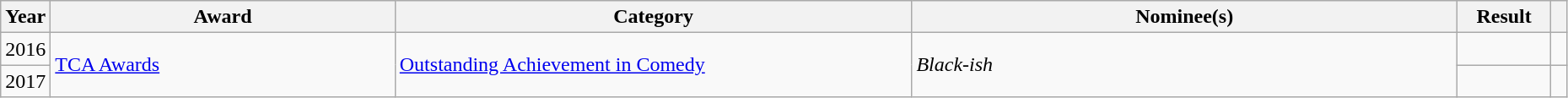<table class="wikitable sortable" style="width:98%">
<tr>
<th scope="col" style="width:3%;">Year</th>
<th scope="col" style="width:22%;">Award</th>
<th scope="col" style="width:33%;">Category</th>
<th>Nominee(s)</th>
<th scope="col" style="width:6%;">Result</th>
<th scope="col" class="unsortable" style="width:1%;"></th>
</tr>
<tr>
<td>2016</td>
<td rowspan="2"><a href='#'>TCA Awards</a></td>
<td rowspan="2"><a href='#'>Outstanding Achievement in Comedy</a></td>
<td rowspan="2"><em>Black-ish</em></td>
<td></td>
<td></td>
</tr>
<tr>
<td>2017</td>
<td></td>
</tr>
</table>
